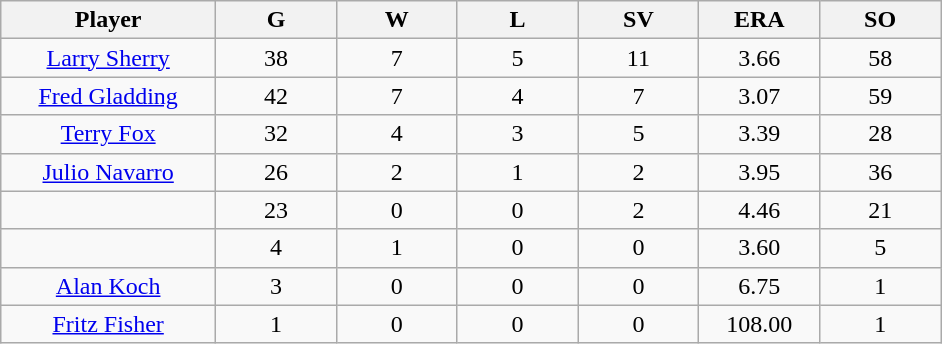<table class="wikitable sortable">
<tr>
<th bgcolor="#DDDDFF" width="16%">Player</th>
<th bgcolor="#DDDDFF" width="9%">G</th>
<th bgcolor="#DDDDFF" width="9%">W</th>
<th bgcolor="#DDDDFF" width="9%">L</th>
<th bgcolor="#DDDDFF" width="9%">SV</th>
<th bgcolor="#DDDDFF" width="9%">ERA</th>
<th bgcolor="#DDDDFF" width="9%">SO</th>
</tr>
<tr align="center">
<td><a href='#'>Larry Sherry</a></td>
<td>38</td>
<td>7</td>
<td>5</td>
<td>11</td>
<td>3.66</td>
<td>58</td>
</tr>
<tr align=center>
<td><a href='#'>Fred Gladding</a></td>
<td>42</td>
<td>7</td>
<td>4</td>
<td>7</td>
<td>3.07</td>
<td>59</td>
</tr>
<tr align=center>
<td><a href='#'>Terry Fox</a></td>
<td>32</td>
<td>4</td>
<td>3</td>
<td>5</td>
<td>3.39</td>
<td>28</td>
</tr>
<tr align=center>
<td><a href='#'>Julio Navarro</a></td>
<td>26</td>
<td>2</td>
<td>1</td>
<td>2</td>
<td>3.95</td>
<td>36</td>
</tr>
<tr align=center>
<td></td>
<td>23</td>
<td>0</td>
<td>0</td>
<td>2</td>
<td>4.46</td>
<td>21</td>
</tr>
<tr align="center">
<td></td>
<td>4</td>
<td>1</td>
<td>0</td>
<td>0</td>
<td>3.60</td>
<td>5</td>
</tr>
<tr align="center">
<td><a href='#'>Alan Koch</a></td>
<td>3</td>
<td>0</td>
<td>0</td>
<td>0</td>
<td>6.75</td>
<td>1</td>
</tr>
<tr align=center>
<td><a href='#'>Fritz Fisher</a></td>
<td>1</td>
<td>0</td>
<td>0</td>
<td>0</td>
<td>108.00</td>
<td>1</td>
</tr>
</table>
